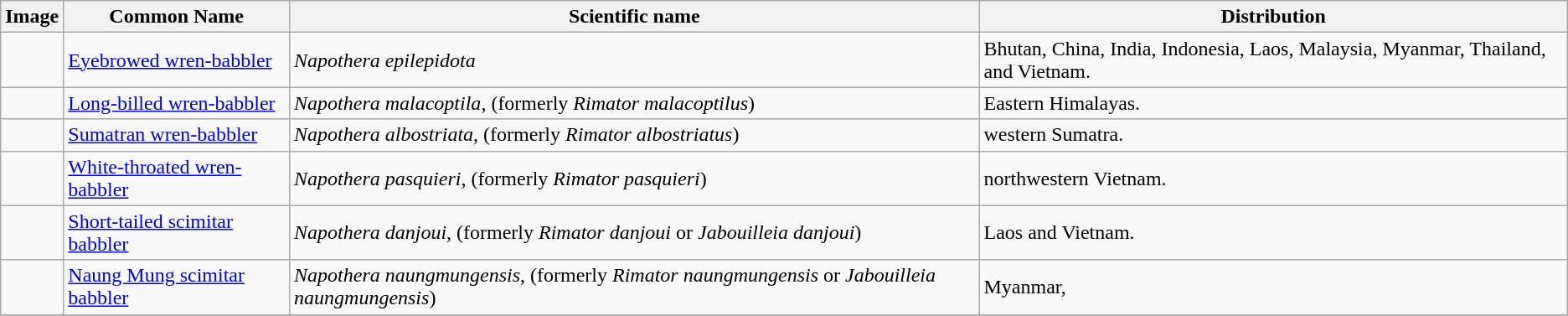<table class="wikitable">
<tr>
<th>Image</th>
<th>Common Name</th>
<th>Scientific name</th>
<th>Distribution</th>
</tr>
<tr>
<td></td>
<td><a href='#'>Eyebrowed wren-babbler</a></td>
<td><em>Napothera epilepidota</em></td>
<td>Bhutan, China, India, Indonesia, Laos, Malaysia, Myanmar, Thailand, and Vietnam.</td>
</tr>
<tr>
<td></td>
<td><a href='#'>Long-billed wren-babbler</a></td>
<td><em>Napothera malacoptila</em>, (formerly <em>Rimator malacoptilus</em>)</td>
<td>Eastern Himalayas.</td>
</tr>
<tr>
<td></td>
<td><a href='#'>Sumatran wren-babbler</a></td>
<td><em>Napothera albostriata</em>, (formerly <em>Rimator albostriatus</em>)</td>
<td>western Sumatra.</td>
</tr>
<tr>
<td></td>
<td><a href='#'>White-throated wren-babbler</a></td>
<td><em>Napothera pasquieri</em>, (formerly <em>Rimator pasquieri</em>)</td>
<td>northwestern Vietnam.</td>
</tr>
<tr>
<td></td>
<td><a href='#'>Short-tailed scimitar babbler</a></td>
<td><em>Napothera danjoui</em>, (formerly <em>Rimator danjoui</em> or <em>Jabouilleia danjoui</em>)</td>
<td>Laos and Vietnam.</td>
</tr>
<tr>
<td></td>
<td><a href='#'>Naung Mung scimitar babbler</a></td>
<td><em>Napothera naungmungensis</em>, (formerly <em>Rimator naungmungensis</em> or <em>Jabouilleia naungmungensis</em>)</td>
<td>Myanmar,</td>
</tr>
<tr>
</tr>
</table>
